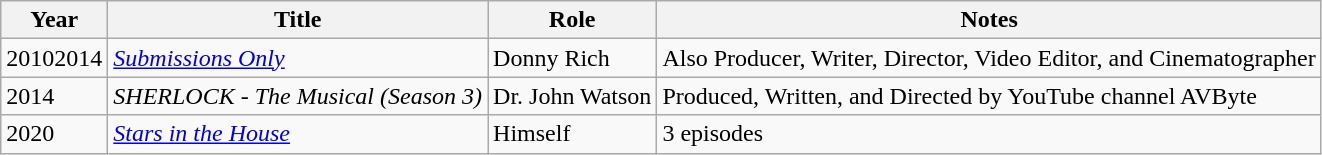<table class="wikitable sortable">
<tr>
<th>Year</th>
<th>Title</th>
<th>Role</th>
<th class="unsortable">Notes</th>
</tr>
<tr>
<td>20102014</td>
<td><em><a href='#'>Submissions Only</a></em></td>
<td>Donny Rich</td>
<td>Also Producer, Writer, Director, Video Editor, and Cinematographer</td>
</tr>
<tr>
<td>2014</td>
<td><em>SHERLOCK - The Musical (Season 3)</em></td>
<td>Dr. John Watson</td>
<td>Produced, Written, and Directed by YouTube channel AVByte</td>
</tr>
<tr>
<td>2020</td>
<td><em><a href='#'>Stars in the House</a></em></td>
<td>Himself</td>
<td>3 episodes</td>
</tr>
</table>
